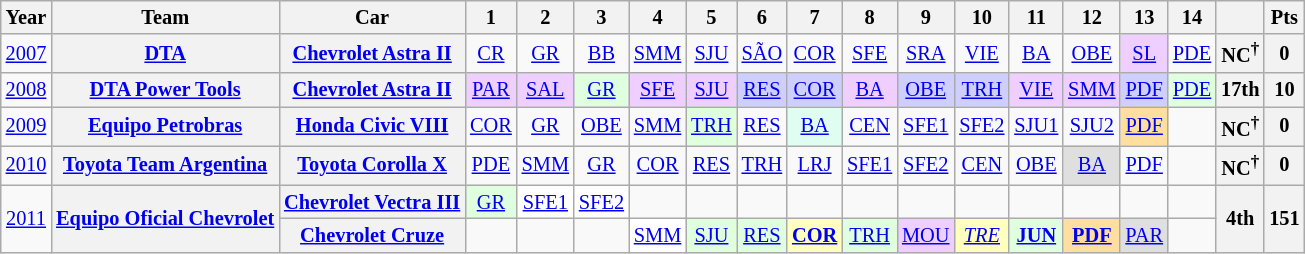<table class="wikitable" style="text-align:center; font-size:85%">
<tr>
<th>Year</th>
<th>Team</th>
<th>Car</th>
<th>1</th>
<th>2</th>
<th>3</th>
<th>4</th>
<th>5</th>
<th>6</th>
<th>7</th>
<th>8</th>
<th>9</th>
<th>10</th>
<th>11</th>
<th>12</th>
<th>13</th>
<th>14</th>
<th></th>
<th>Pts</th>
</tr>
<tr>
<td><a href='#'>2007</a></td>
<th nowrap><a href='#'>DTA</a></th>
<th nowrap><a href='#'>Chevrolet Astra II</a></th>
<td><a href='#'>CR</a></td>
<td><a href='#'>GR</a></td>
<td><a href='#'>BB</a></td>
<td><a href='#'>SMM</a></td>
<td><a href='#'>SJU</a></td>
<td><a href='#'>SÃO</a></td>
<td><a href='#'>COR</a></td>
<td><a href='#'>SFE</a></td>
<td><a href='#'>SRA</a></td>
<td><a href='#'>VIE</a></td>
<td><a href='#'>BA</a></td>
<td><a href='#'>OBE</a></td>
<td bgcolor="#EFCFFF"><a href='#'>SL</a><br></td>
<td><a href='#'>PDE</a></td>
<th>NC<sup>†</sup></th>
<th>0</th>
</tr>
<tr>
<td><a href='#'>2008</a></td>
<th nowrap><a href='#'>DTA Power Tools</a></th>
<th nowrap><a href='#'>Chevrolet Astra II</a></th>
<td bgcolor="#EFCFFF"><a href='#'>PAR</a><br></td>
<td bgcolor="#EFCFFF"><a href='#'>SAL</a><br></td>
<td bgcolor="#DFFFDF"><a href='#'>GR</a><br></td>
<td bgcolor="#EFCFFF"><a href='#'>SFE</a><br></td>
<td bgcolor="#EFCFFF"><a href='#'>SJU</a><br></td>
<td bgcolor="#CFCFFF"><a href='#'>RES</a><br></td>
<td bgcolor="#CFCFFF"><a href='#'>COR</a><br></td>
<td bgcolor="#EFCFFF"><a href='#'>BA</a><br></td>
<td bgcolor="#CFCFFF"><a href='#'>OBE</a><br></td>
<td bgcolor="#CFCFFF"><a href='#'>TRH</a><br></td>
<td bgcolor="#EFCFFF"><a href='#'>VIE</a><br></td>
<td bgcolor="#EFCFFF"><a href='#'>SMM</a><br></td>
<td bgcolor="#CFCFFF"><a href='#'>PDF</a><br></td>
<td bgcolor="#DFFFDF"><a href='#'>PDE</a><br></td>
<th>17th</th>
<th>10</th>
</tr>
<tr>
<td><a href='#'>2009</a></td>
<th nowrap><a href='#'>Equipo Petrobras</a></th>
<th nowrap><a href='#'>Honda Civic VIII</a></th>
<td><a href='#'>COR</a></td>
<td><a href='#'>GR</a></td>
<td><a href='#'>OBE</a></td>
<td><a href='#'>SMM</a></td>
<td bgcolor="#DFFFDF"><a href='#'>TRH</a><br></td>
<td><a href='#'>RES</a></td>
<td bgcolor="#DFFDF"><a href='#'>BA</a><br></td>
<td><a href='#'>CEN</a></td>
<td><a href='#'>SFE1</a></td>
<td><a href='#'>SFE2</a></td>
<td><a href='#'>SJU1</a></td>
<td><a href='#'>SJU2</a></td>
<td bgcolor="#FFDF9F"><a href='#'>PDF</a><br></td>
<td></td>
<th>NC<sup>†</sup></th>
<th>0</th>
</tr>
<tr>
<td><a href='#'>2010</a></td>
<th nowrap><a href='#'>Toyota Team Argentina</a></th>
<th nowrap><a href='#'>Toyota Corolla X</a></th>
<td><a href='#'>PDE</a></td>
<td><a href='#'>SMM</a></td>
<td><a href='#'>GR</a></td>
<td><a href='#'>COR</a></td>
<td><a href='#'>RES</a></td>
<td><a href='#'>TRH</a></td>
<td><a href='#'>LRJ</a></td>
<td><a href='#'>SFE1</a></td>
<td><a href='#'>SFE2</a></td>
<td><a href='#'>CEN</a></td>
<td><a href='#'>OBE</a></td>
<td bgcolor="#DFDFDF"><a href='#'>BA</a><br></td>
<td><a href='#'>PDF</a></td>
<td></td>
<th>NC<sup>†</sup></th>
<th>0</th>
</tr>
<tr>
<td rowspan="2"><a href='#'>2011</a></td>
<th rowspan="2"nowrap><a href='#'>Equipo Oficial Chevrolet</a></th>
<th nowrap><a href='#'>Chevrolet Vectra III</a></th>
<td bgcolor="#DFFFDF"><a href='#'>GR</a><br></td>
<td bgcolor="#FFFFFF"><a href='#'>SFE1</a><br></td>
<td bgcolor="#FFFFFF"><a href='#'>SFE2</a><br></td>
<td></td>
<td></td>
<td></td>
<td></td>
<td></td>
<td></td>
<td></td>
<td></td>
<td></td>
<td></td>
<td></td>
<th rowspan="2">4th</th>
<th rowspan="2">151</th>
</tr>
<tr>
<th nowrap><a href='#'>Chevrolet Cruze</a></th>
<td></td>
<td></td>
<td></td>
<td bgcolor="#FFFFFF"><a href='#'>SMM</a><br></td>
<td bgcolor="#DFFFDF"><a href='#'>SJU</a><br></td>
<td bgcolor="#DFFFDF"><a href='#'>RES</a><br></td>
<td bgcolor="#FFFFBF"><strong><a href='#'>COR</a></strong><br></td>
<td bgcolor="#DFFFDF"><a href='#'>TRH</a><br></td>
<td bgcolor="#EFCFFF"><a href='#'>MOU</a><br></td>
<td bgcolor="#FFFFBF"><em><a href='#'>TRE</a></em><br></td>
<td bgcolor="#DFFFDF"><strong><a href='#'>JUN</a></strong><br></td>
<td bgcolor="#FFDF9F"><strong><a href='#'>PDF</a></strong><br></td>
<td bgcolor="#DFDFDF"><a href='#'>PAR</a><br></td>
<td></td>
</tr>
</table>
